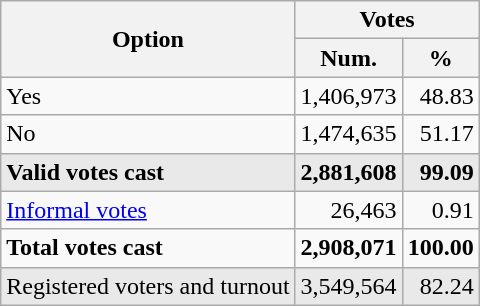<table class="wikitable">
<tr>
<th rowspan="2">Option</th>
<th colspan="2">Votes</th>
</tr>
<tr style="background:#e9e9e9;">
<th>Num.</th>
<th>%</th>
</tr>
<tr style="text-align:right;">
<td style="text-align:left;"> Yes</td>
<td>1,406,973</td>
<td>48.83</td>
</tr>
<tr style="text-align:right;">
<td style="text-align:left;"> No</td>
<td>1,474,635</td>
<td>51.17</td>
</tr>
<tr style="background:#e9e9e9;text-align:right;">
<td style="text-align:left;"><strong>Valid votes cast</strong></td>
<td><strong>2,881,608</strong></td>
<td><strong>99.09</strong></td>
</tr>
<tr style="text-align:right;">
<td style="text-align:left;"><a href='#'>Informal votes</a></td>
<td>26,463</td>
<td>0.91</td>
</tr>
<tr style="text-align:right;">
<td style="text-align:left;"><strong>Total votes cast</strong></td>
<td><strong>2,908,071</strong></td>
<td><strong>100.00</strong></td>
</tr>
<tr style="background:#e9e9e9;text-align:right;">
<td style="text-align:left;">Registered voters and turnout</td>
<td>3,549,564</td>
<td>82.24</td>
</tr>
</table>
